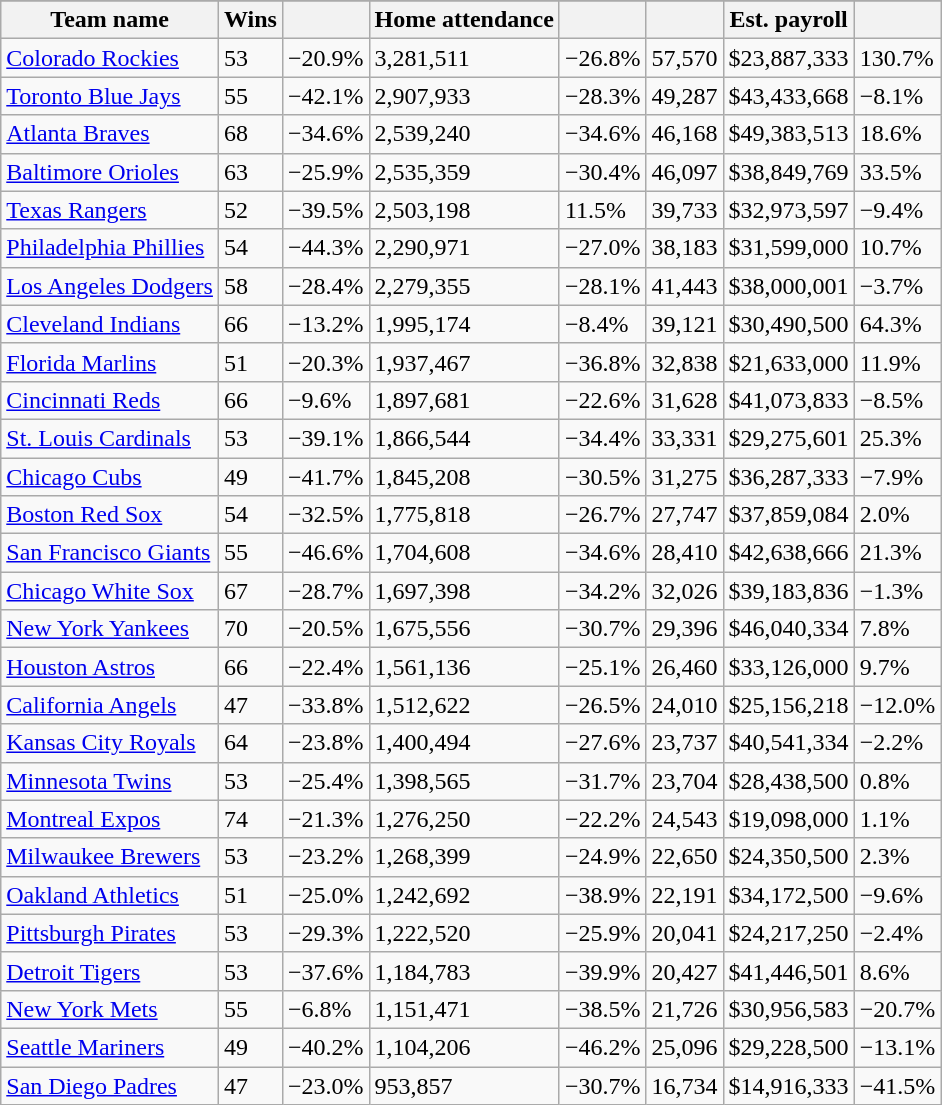<table class="wikitable sortable">
<tr style="text-align:center; font-size:larger;">
</tr>
<tr>
<th>Team name</th>
<th>Wins</th>
<th></th>
<th>Home attendance</th>
<th></th>
<th></th>
<th>Est. payroll</th>
<th></th>
</tr>
<tr>
<td><a href='#'>Colorado Rockies</a></td>
<td>53</td>
<td>−20.9%</td>
<td>3,281,511</td>
<td>−26.8%</td>
<td>57,570</td>
<td>$23,887,333</td>
<td>130.7%</td>
</tr>
<tr>
<td><a href='#'>Toronto Blue Jays</a></td>
<td>55</td>
<td>−42.1%</td>
<td>2,907,933</td>
<td>−28.3%</td>
<td>49,287</td>
<td>$43,433,668</td>
<td>−8.1%</td>
</tr>
<tr>
<td><a href='#'>Atlanta Braves</a></td>
<td>68</td>
<td>−34.6%</td>
<td>2,539,240</td>
<td>−34.6%</td>
<td>46,168</td>
<td>$49,383,513</td>
<td>18.6%</td>
</tr>
<tr>
<td><a href='#'>Baltimore Orioles</a></td>
<td>63</td>
<td>−25.9%</td>
<td>2,535,359</td>
<td>−30.4%</td>
<td>46,097</td>
<td>$38,849,769</td>
<td>33.5%</td>
</tr>
<tr>
<td><a href='#'>Texas Rangers</a></td>
<td>52</td>
<td>−39.5%</td>
<td>2,503,198</td>
<td>11.5%</td>
<td>39,733</td>
<td>$32,973,597</td>
<td>−9.4%</td>
</tr>
<tr>
<td><a href='#'>Philadelphia Phillies</a></td>
<td>54</td>
<td>−44.3%</td>
<td>2,290,971</td>
<td>−27.0%</td>
<td>38,183</td>
<td>$31,599,000</td>
<td>10.7%</td>
</tr>
<tr>
<td><a href='#'>Los Angeles Dodgers</a></td>
<td>58</td>
<td>−28.4%</td>
<td>2,279,355</td>
<td>−28.1%</td>
<td>41,443</td>
<td>$38,000,001</td>
<td>−3.7%</td>
</tr>
<tr>
<td><a href='#'>Cleveland Indians</a></td>
<td>66</td>
<td>−13.2%</td>
<td>1,995,174</td>
<td>−8.4%</td>
<td>39,121</td>
<td>$30,490,500</td>
<td>64.3%</td>
</tr>
<tr>
<td><a href='#'>Florida Marlins</a></td>
<td>51</td>
<td>−20.3%</td>
<td>1,937,467</td>
<td>−36.8%</td>
<td>32,838</td>
<td>$21,633,000</td>
<td>11.9%</td>
</tr>
<tr>
<td><a href='#'>Cincinnati Reds</a></td>
<td>66</td>
<td>−9.6%</td>
<td>1,897,681</td>
<td>−22.6%</td>
<td>31,628</td>
<td>$41,073,833</td>
<td>−8.5%</td>
</tr>
<tr>
<td><a href='#'>St. Louis Cardinals</a></td>
<td>53</td>
<td>−39.1%</td>
<td>1,866,544</td>
<td>−34.4%</td>
<td>33,331</td>
<td>$29,275,601</td>
<td>25.3%</td>
</tr>
<tr>
<td><a href='#'>Chicago Cubs</a></td>
<td>49</td>
<td>−41.7%</td>
<td>1,845,208</td>
<td>−30.5%</td>
<td>31,275</td>
<td>$36,287,333</td>
<td>−7.9%</td>
</tr>
<tr>
<td><a href='#'>Boston Red Sox</a></td>
<td>54</td>
<td>−32.5%</td>
<td>1,775,818</td>
<td>−26.7%</td>
<td>27,747</td>
<td>$37,859,084</td>
<td>2.0%</td>
</tr>
<tr>
<td><a href='#'>San Francisco Giants</a></td>
<td>55</td>
<td>−46.6%</td>
<td>1,704,608</td>
<td>−34.6%</td>
<td>28,410</td>
<td>$42,638,666</td>
<td>21.3%</td>
</tr>
<tr>
<td><a href='#'>Chicago White Sox</a></td>
<td>67</td>
<td>−28.7%</td>
<td>1,697,398</td>
<td>−34.2%</td>
<td>32,026</td>
<td>$39,183,836</td>
<td>−1.3%</td>
</tr>
<tr>
<td><a href='#'>New York Yankees</a></td>
<td>70</td>
<td>−20.5%</td>
<td>1,675,556</td>
<td>−30.7%</td>
<td>29,396</td>
<td>$46,040,334</td>
<td>7.8%</td>
</tr>
<tr>
<td><a href='#'>Houston Astros</a></td>
<td>66</td>
<td>−22.4%</td>
<td>1,561,136</td>
<td>−25.1%</td>
<td>26,460</td>
<td>$33,126,000</td>
<td>9.7%</td>
</tr>
<tr>
<td><a href='#'>California Angels</a></td>
<td>47</td>
<td>−33.8%</td>
<td>1,512,622</td>
<td>−26.5%</td>
<td>24,010</td>
<td>$25,156,218</td>
<td>−12.0%</td>
</tr>
<tr>
<td><a href='#'>Kansas City Royals</a></td>
<td>64</td>
<td>−23.8%</td>
<td>1,400,494</td>
<td>−27.6%</td>
<td>23,737</td>
<td>$40,541,334</td>
<td>−2.2%</td>
</tr>
<tr>
<td><a href='#'>Minnesota Twins</a></td>
<td>53</td>
<td>−25.4%</td>
<td>1,398,565</td>
<td>−31.7%</td>
<td>23,704</td>
<td>$28,438,500</td>
<td>0.8%</td>
</tr>
<tr>
<td><a href='#'>Montreal Expos</a></td>
<td>74</td>
<td>−21.3%</td>
<td>1,276,250</td>
<td>−22.2%</td>
<td>24,543</td>
<td>$19,098,000</td>
<td>1.1%</td>
</tr>
<tr>
<td><a href='#'>Milwaukee Brewers</a></td>
<td>53</td>
<td>−23.2%</td>
<td>1,268,399</td>
<td>−24.9%</td>
<td>22,650</td>
<td>$24,350,500</td>
<td>2.3%</td>
</tr>
<tr>
<td><a href='#'>Oakland Athletics</a></td>
<td>51</td>
<td>−25.0%</td>
<td>1,242,692</td>
<td>−38.9%</td>
<td>22,191</td>
<td>$34,172,500</td>
<td>−9.6%</td>
</tr>
<tr>
<td><a href='#'>Pittsburgh Pirates</a></td>
<td>53</td>
<td>−29.3%</td>
<td>1,222,520</td>
<td>−25.9%</td>
<td>20,041</td>
<td>$24,217,250</td>
<td>−2.4%</td>
</tr>
<tr>
<td><a href='#'>Detroit Tigers</a></td>
<td>53</td>
<td>−37.6%</td>
<td>1,184,783</td>
<td>−39.9%</td>
<td>20,427</td>
<td>$41,446,501</td>
<td>8.6%</td>
</tr>
<tr>
<td><a href='#'>New York Mets</a></td>
<td>55</td>
<td>−6.8%</td>
<td>1,151,471</td>
<td>−38.5%</td>
<td>21,726</td>
<td>$30,956,583</td>
<td>−20.7%</td>
</tr>
<tr>
<td><a href='#'>Seattle Mariners</a></td>
<td>49</td>
<td>−40.2%</td>
<td>1,104,206</td>
<td>−46.2%</td>
<td>25,096</td>
<td>$29,228,500</td>
<td>−13.1%</td>
</tr>
<tr>
<td><a href='#'>San Diego Padres</a></td>
<td>47</td>
<td>−23.0%</td>
<td>953,857</td>
<td>−30.7%</td>
<td>16,734</td>
<td>$14,916,333</td>
<td>−41.5%</td>
</tr>
</table>
